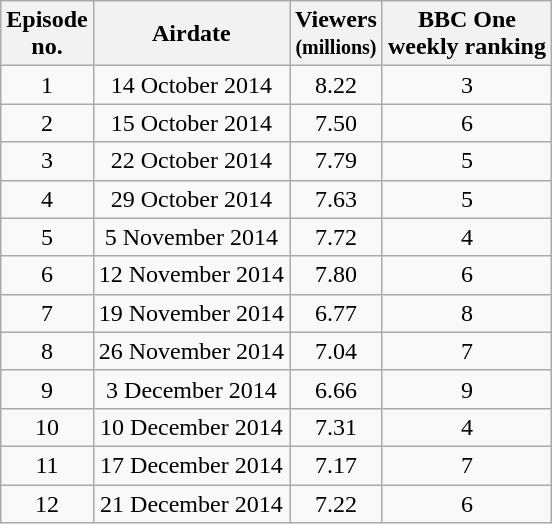<table class="wikitable" style="text-align:center;">
<tr>
<th>Episode<br>no.</th>
<th>Airdate</th>
<th>Viewers<br><small>(millions)</small></th>
<th>BBC One<br>weekly ranking</th>
</tr>
<tr>
<td>1</td>
<td>14 October 2014</td>
<td>8.22</td>
<td>3</td>
</tr>
<tr>
<td>2</td>
<td>15 October 2014</td>
<td>7.50</td>
<td>6</td>
</tr>
<tr>
<td>3</td>
<td>22 October 2014</td>
<td>7.79</td>
<td>5</td>
</tr>
<tr>
<td>4</td>
<td>29 October 2014</td>
<td>7.63</td>
<td>5</td>
</tr>
<tr>
<td>5</td>
<td>5 November 2014</td>
<td>7.72</td>
<td>4</td>
</tr>
<tr>
<td>6</td>
<td>12 November 2014</td>
<td>7.80</td>
<td>6</td>
</tr>
<tr>
<td>7</td>
<td>19 November 2014</td>
<td>6.77</td>
<td>8</td>
</tr>
<tr>
<td>8</td>
<td>26 November 2014</td>
<td>7.04</td>
<td>7</td>
</tr>
<tr>
<td>9</td>
<td>3 December 2014</td>
<td>6.66</td>
<td>9</td>
</tr>
<tr>
<td>10</td>
<td>10 December 2014</td>
<td>7.31</td>
<td>4</td>
</tr>
<tr>
<td>11</td>
<td>17 December 2014</td>
<td>7.17</td>
<td>7</td>
</tr>
<tr>
<td>12</td>
<td>21 December 2014</td>
<td>7.22</td>
<td>6</td>
</tr>
</table>
